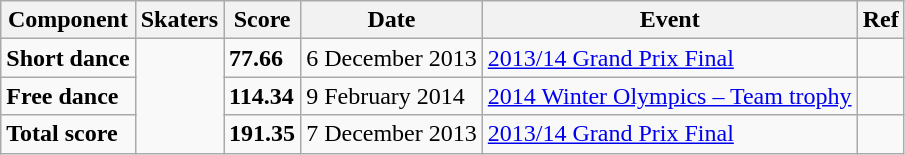<table class="wikitable">
<tr>
<th>Component</th>
<th>Skaters</th>
<th>Score</th>
<th>Date</th>
<th>Event</th>
<th>Ref</th>
</tr>
<tr>
<td><strong>Short dance</strong></td>
<td rowspan=3></td>
<td><strong>77.66</strong></td>
<td>6 December 2013</td>
<td><a href='#'>2013/14 Grand Prix Final</a></td>
<td></td>
</tr>
<tr>
<td><strong>Free dance</strong></td>
<td><strong>114.34</strong></td>
<td>9 February 2014</td>
<td><a href='#'>2014 Winter Olympics – Team trophy</a></td>
<td></td>
</tr>
<tr>
<td><strong>Total score</strong></td>
<td><strong>191.35</strong></td>
<td>7 December 2013</td>
<td><a href='#'>2013/14 Grand Prix Final</a></td>
<td></td>
</tr>
</table>
